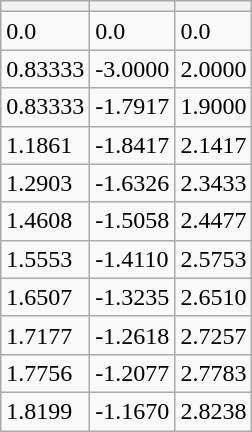<table class="wikitable" border="1">
<tr>
<th></th>
<th></th>
<th></th>
</tr>
<tr>
<td>0.0</td>
<td>0.0</td>
<td>0.0</td>
</tr>
<tr>
<td>0.83333</td>
<td>-3.0000</td>
<td>2.0000</td>
</tr>
<tr>
<td>0.83333</td>
<td>-1.7917</td>
<td>1.9000</td>
</tr>
<tr>
<td>1.1861</td>
<td>-1.8417</td>
<td>2.1417</td>
</tr>
<tr>
<td>1.2903</td>
<td>-1.6326</td>
<td>2.3433</td>
</tr>
<tr>
<td>1.4608</td>
<td>-1.5058</td>
<td>2.4477</td>
</tr>
<tr>
<td>1.5553</td>
<td>-1.4110</td>
<td>2.5753</td>
</tr>
<tr>
<td>1.6507</td>
<td>-1.3235</td>
<td>2.6510</td>
</tr>
<tr>
<td>1.7177</td>
<td>-1.2618</td>
<td>2.7257</td>
</tr>
<tr>
<td>1.7756</td>
<td>-1.2077</td>
<td>2.7783</td>
</tr>
<tr>
<td>1.8199</td>
<td>-1.1670</td>
<td>2.8238</td>
</tr>
</table>
